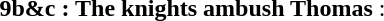<table>
<tr>
<td><strong>9b&c : The knights ambush Thomas</strong> :<br></td>
<td></td>
<td></td>
</tr>
</table>
